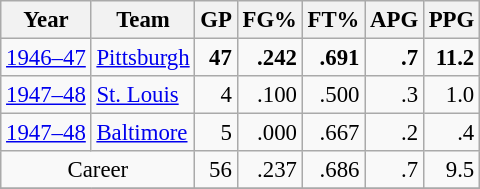<table class="wikitable sortable" style="font-size:95%; text-align:right;">
<tr>
<th>Year</th>
<th>Team</th>
<th>GP</th>
<th>FG%</th>
<th>FT%</th>
<th>APG</th>
<th>PPG</th>
</tr>
<tr>
<td style="text-align:left;"><a href='#'>1946–47</a></td>
<td style="text-align:left;"><a href='#'>Pittsburgh</a></td>
<td><strong>47</strong></td>
<td><strong>.242</strong></td>
<td><strong>.691</strong></td>
<td><strong>.7</strong></td>
<td><strong>11.2</strong></td>
</tr>
<tr>
<td style="text-align:left;"><a href='#'>1947–48</a></td>
<td style="text-align:left;"><a href='#'>St. Louis</a></td>
<td>4</td>
<td>.100</td>
<td>.500</td>
<td>.3</td>
<td>1.0</td>
</tr>
<tr>
<td style="text-align:left;"><a href='#'>1947–48</a></td>
<td style="text-align:left;"><a href='#'>Baltimore</a></td>
<td>5</td>
<td>.000</td>
<td>.667</td>
<td>.2</td>
<td>.4</td>
</tr>
<tr>
<td style="text-align:center;" colspan="2">Career</td>
<td>56</td>
<td>.237</td>
<td>.686</td>
<td>.7</td>
<td>9.5</td>
</tr>
<tr>
</tr>
</table>
